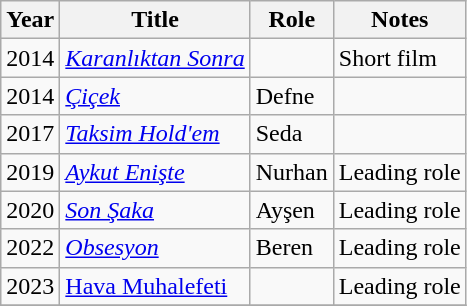<table class="wikitable">
<tr>
<th>Year</th>
<th>Title</th>
<th>Role</th>
<th>Notes</th>
</tr>
<tr>
<td>2014</td>
<td><em><a href='#'>Karanlıktan Sonra</a></em></td>
<td></td>
<td>Short film</td>
</tr>
<tr>
<td>2014</td>
<td><em><a href='#'>Çiçek</a></em></td>
<td>Defne</td>
<td></td>
</tr>
<tr>
<td>2017</td>
<td><em><a href='#'>Taksim Hold'em</a></em></td>
<td>Seda</td>
<td></td>
</tr>
<tr>
<td>2019</td>
<td><em><a href='#'>Aykut Enişte</a></em></td>
<td>Nurhan</td>
<td>Leading role</td>
</tr>
<tr>
<td>2020</td>
<td><em><a href='#'>Son Şaka</a></em></td>
<td>Ayşen</td>
<td>Leading role</td>
</tr>
<tr>
<td>2022</td>
<td><em><a href='#'>Obsesyon</a></em></td>
<td>Beren</td>
<td>Leading role</td>
</tr>
<tr>
<td>2023</td>
<td><a href='#'>Hava Muhalefeti</a></td>
<td></td>
<td>Leading role</td>
</tr>
<tr>
</tr>
</table>
